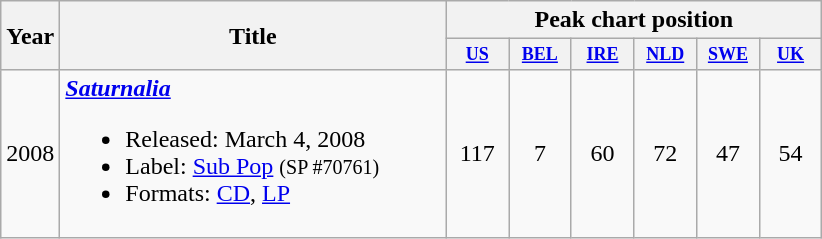<table class="wikitable">
<tr>
<th rowspan="2">Year</th>
<th rowspan="2" width="250">Title</th>
<th colspan="6">Peak chart position</th>
</tr>
<tr>
<th style="width:3em;font-size:75%"><a href='#'>US</a><br></th>
<th style="width:3em;font-size:75%"><a href='#'>BEL</a><br></th>
<th style="width:3em;font-size:75%"><a href='#'>IRE</a><br></th>
<th style="width:3em;font-size:75%"><a href='#'>NLD</a><br></th>
<th style="width:3em;font-size:75%"><a href='#'>SWE</a><br></th>
<th style="width:3em;font-size:75%"><a href='#'>UK</a><br></th>
</tr>
<tr>
<td>2008</td>
<td><strong><em><a href='#'>Saturnalia</a></em></strong><br><ul><li>Released: March 4, 2008</li><li>Label: <a href='#'>Sub Pop</a> <small>(SP #70761)</small></li><li>Formats: <a href='#'>CD</a>, <a href='#'>LP</a></li></ul></td>
<td align="center">117</td>
<td align="center">7</td>
<td align="center">60</td>
<td align="center">72</td>
<td align="center">47</td>
<td align="center">54</td>
</tr>
</table>
